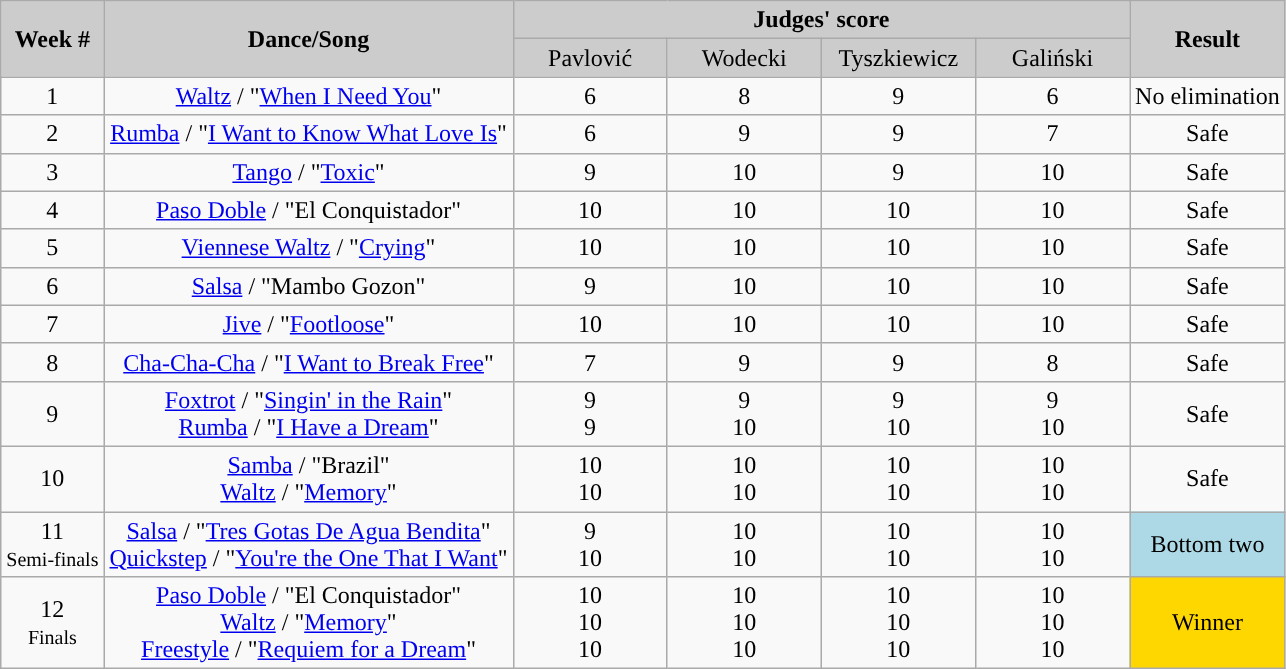<table class="wikitable">
<tr style="text-align:Center; background:#ccc;">
<td rowspan="2"><strong>Week #</strong></td>
<td rowspan="2"><strong>Dance/Song</strong></td>
<td colspan="4"><strong>Judges' score</strong></td>
<td rowspan="2"><strong>Result</strong></td>
</tr>
<tr style="text-align:center; background:#ccc;">
<td style="width:12%; ">Pavlović</td>
<td style="width:12%; ">Wodecki</td>
<td style="width:12%; ">Tyszkiewicz</td>
<td style="width:12%; ">Galiński</td>
</tr>
<tr>
<td style="text-align:center;">1</td>
<td style="text-align:center;"><a href='#'>Waltz</a> / "<a href='#'>When I Need You</a>"</td>
<td style="text-align:center;">6</td>
<td style="text-align:center;">8</td>
<td style="text-align:center;">9</td>
<td style="text-align:center;">6</td>
<td style="text-align:center;">No elimination</td>
</tr>
<tr>
<td style="text-align:center;">2</td>
<td style="text-align:center;"><a href='#'>Rumba</a> / "<a href='#'>I Want to Know What Love Is</a>"</td>
<td style="text-align:center;">6</td>
<td style="text-align:center;">9</td>
<td style="text-align:center;">9</td>
<td style="text-align:center;">7</td>
<td style="text-align:center;">Safe</td>
</tr>
<tr>
<td style="text-align:center;">3</td>
<td style="text-align:center;"><a href='#'>Tango</a> / "<a href='#'>Toxic</a>"</td>
<td style="text-align:center;">9</td>
<td style="text-align:center;">10</td>
<td style="text-align:center;">9</td>
<td style="text-align:center;">10</td>
<td style="text-align:center;">Safe</td>
</tr>
<tr>
<td style="text-align:center;">4</td>
<td style="text-align:center;"><a href='#'>Paso Doble</a> / "El Conquistador"</td>
<td style="text-align:center;">10</td>
<td style="text-align:center;">10</td>
<td style="text-align:center;">10</td>
<td style="text-align:center;">10</td>
<td style="text-align:center;">Safe</td>
</tr>
<tr>
<td style="text-align:center;">5</td>
<td style="text-align:center;"><a href='#'>Viennese Waltz</a> / "<a href='#'>Crying</a>"</td>
<td style="text-align:center;">10</td>
<td style="text-align:center;">10</td>
<td style="text-align:center;">10</td>
<td style="text-align:center;">10</td>
<td style="text-align:center;">Safe</td>
</tr>
<tr>
<td style="text-align:center;">6</td>
<td style="text-align:center;"><a href='#'>Salsa</a> / "Mambo Gozon"</td>
<td style="text-align:center;">9</td>
<td style="text-align:center;">10</td>
<td style="text-align:center;">10</td>
<td style="text-align:center;">10</td>
<td style="text-align:center;">Safe</td>
</tr>
<tr>
<td style="text-align:center;">7</td>
<td style="text-align:center;"><a href='#'>Jive</a> / "<a href='#'>Footloose</a>"</td>
<td style="text-align:center;">10</td>
<td style="text-align:center;">10</td>
<td style="text-align:center;">10</td>
<td style="text-align:center;">10</td>
<td style="text-align:center;">Safe</td>
</tr>
<tr>
<td style="text-align:center;">8</td>
<td style="text-align:center;"><a href='#'>Cha-Cha-Cha</a> / "<a href='#'>I Want to Break Free</a>"</td>
<td style="text-align:center;">7</td>
<td style="text-align:center;">9</td>
<td style="text-align:center;">9</td>
<td style="text-align:center;">8</td>
<td style="text-align:center;">Safe</td>
</tr>
<tr>
<td style="text-align:center;">9</td>
<td style="text-align:center;"><a href='#'>Foxtrot</a> / "<a href='#'>Singin' in the Rain</a>"<br><a href='#'>Rumba</a> / "<a href='#'>I Have a Dream</a>"</td>
<td style="text-align:center;">9<br>9</td>
<td style="text-align:center;">9<br>10</td>
<td style="text-align:center;">9<br>10</td>
<td style="text-align:center;">9<br>10</td>
<td style="text-align:center;">Safe</td>
</tr>
<tr>
<td style="text-align:center;">10</td>
<td style="text-align:center;"><a href='#'>Samba</a> / "Brazil"<br><a href='#'>Waltz</a> / "<a href='#'>Memory</a>"</td>
<td style="text-align:center;">10<br>10</td>
<td style="text-align:center;">10<br>10</td>
<td style="text-align:center;">10<br>10</td>
<td style="text-align:center;">10<br>10</td>
<td style="text-align:center;">Safe</td>
</tr>
<tr>
<td style="text-align:center;">11<br><small>Semi-finals</small></td>
<td style="text-align:center;"><a href='#'>Salsa</a> / "<a href='#'>Tres Gotas De Agua Bendita</a>"<br><a href='#'>Quickstep</a> / "<a href='#'>You're the One That I Want</a>"</td>
<td style="text-align:center;">9<br>10</td>
<td style="text-align:center;">10<br>10</td>
<td style="text-align:center;">10<br>10</td>
<td style="text-align:center;">10<br>10</td>
<td style="text-align:center; background:lightblue">Bottom two</td>
</tr>
<tr>
<td style="text-align:center;">12<br><small>Finals</small></td>
<td style="text-align:center;"><a href='#'>Paso Doble</a> / "El Conquistador"<br><a href='#'>Waltz</a> / "<a href='#'>Memory</a>"<br><a href='#'>Freestyle</a> / "<a href='#'>Requiem for a Dream</a>"</td>
<td style="text-align:center;">10<br>10<br>10</td>
<td style="text-align:center;">10<br>10<br>10</td>
<td style="text-align:center;">10<br>10<br>10</td>
<td style="text-align:center;">10<br>10<br>10</td>
<td style="text-align:center; background:gold;">Winner</td>
</tr>
</table>
